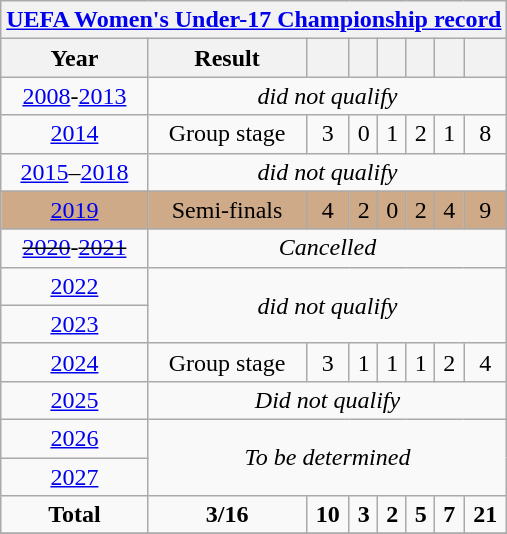<table class="wikitable" style="text-align: center;">
<tr>
<th colspan="10"><a href='#'>UEFA Women's Under-17 Championship record</a></th>
</tr>
<tr>
<th>Year</th>
<th>Result</th>
<th></th>
<th></th>
<th></th>
<th></th>
<th></th>
<th></th>
</tr>
<tr>
<td><a href='#'>2008</a>-<a href='#'>2013</a></td>
<td colspan=9><em>did not qualify</em></td>
</tr>
<tr>
<td> <a href='#'>2014</a></td>
<td>Group stage</td>
<td>3</td>
<td>0</td>
<td>1</td>
<td>2</td>
<td>1</td>
<td>8</td>
</tr>
<tr>
<td><a href='#'>2015</a>–<a href='#'>2018</a></td>
<td colspan=9><em>did not qualify</em></td>
</tr>
<tr style="background:#cfaa88;">
<td> <a href='#'>2019</a></td>
<td>Semi-finals</td>
<td>4</td>
<td>2</td>
<td>0</td>
<td>2</td>
<td>4</td>
<td>9</td>
</tr>
<tr>
<td><s><a href='#'>2020</a></s>-<s><a href='#'>2021</a></s></td>
<td colspan=9><em>Cancelled</em></td>
</tr>
<tr>
<td> <a href='#'>2022</a></td>
<td rowspan=2 colspan=9><em>did not qualify</em></td>
</tr>
<tr>
<td> <a href='#'>2023</a></td>
</tr>
<tr>
<td> <a href='#'>2024</a></td>
<td>Group stage</td>
<td>3</td>
<td>1</td>
<td>1</td>
<td>1</td>
<td>2</td>
<td>4</td>
</tr>
<tr>
<td> <a href='#'>2025</a></td>
<td colspan=9><em>Did not qualify</em></td>
</tr>
<tr>
<td> <a href='#'>2026</a></td>
<td colspan=9 rowspan=2><em>To be determined</em></td>
</tr>
<tr>
<td> <a href='#'>2027</a></td>
</tr>
<tr>
<td><strong>Total</strong></td>
<td><strong>3/16</strong></td>
<td><strong>10</strong></td>
<td><strong>3</strong></td>
<td><strong>2</strong></td>
<td><strong>5</strong></td>
<td><strong>7</strong></td>
<td><strong>21</strong></td>
</tr>
<tr>
</tr>
</table>
